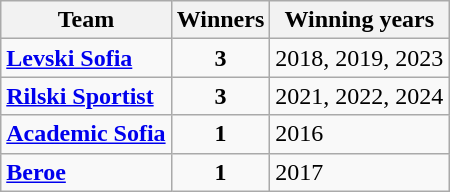<table class="wikitable">
<tr>
<th>Team</th>
<th>Winners</th>
<th>Winning years</th>
</tr>
<tr>
<td><strong><a href='#'>Levski Sofia</a> </strong></td>
<td align=center><strong>3</strong></td>
<td>2018, 2019, 2023</td>
</tr>
<tr>
<td><strong><a href='#'>Rilski Sportist</a></strong></td>
<td align=center><strong>3</strong></td>
<td>2021, 2022, 2024</td>
</tr>
<tr>
<td><strong><a href='#'>Academic Sofia</a></strong></td>
<td align=center><strong>1</strong></td>
<td>2016</td>
</tr>
<tr>
<td><strong><a href='#'>Beroe</a></strong></td>
<td align=center><strong>1</strong></td>
<td>2017</td>
</tr>
</table>
